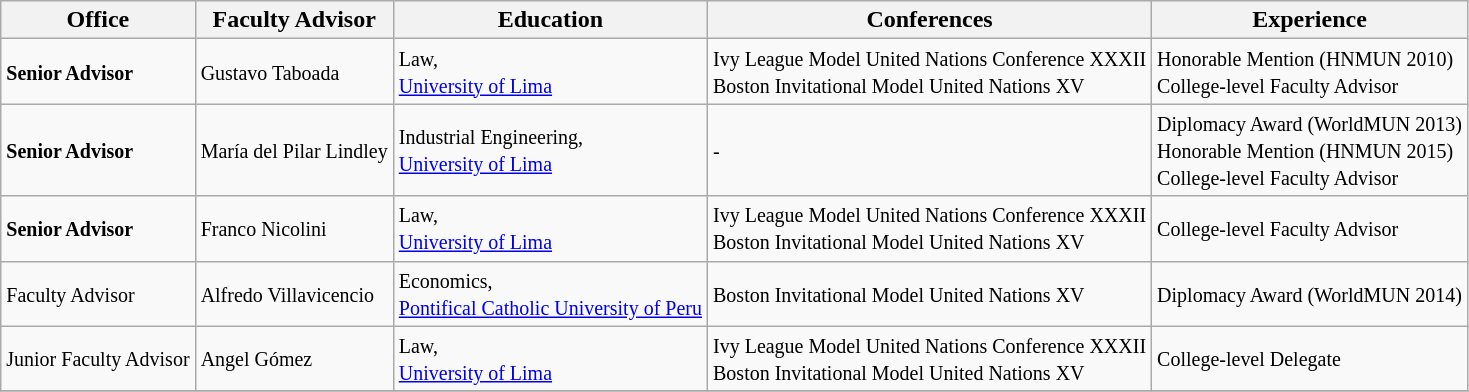<table class="wikitable sortable" style="text-align:left">
<tr>
<th>Office</th>
<th>Faculty Advisor</th>
<th>Education</th>
<th>Conferences</th>
<th>Experience</th>
</tr>
<tr>
<td><small><strong>Senior Advisor</strong></small></td>
<td><small>Gustavo Taboada</small></td>
<td><small>Law,<br>  <a href='#'>University of Lima</a></small></td>
<td><small>Ivy League Model United Nations Conference XXXII<br>Boston Invitational Model United Nations XV</small></td>
<td><small>Honorable Mention (HNMUN 2010)<br>College-level Faculty Advisor</small></td>
</tr>
<tr>
<td><small><strong>Senior Advisor</strong></small></td>
<td><small>María del Pilar Lindley</small></td>
<td><small>Industrial Engineering,<br>  <a href='#'>University of Lima</a></small></td>
<td><small>-</small></td>
<td><small>Diplomacy Award (WorldMUN 2013)<br>Honorable Mention (HNMUN 2015)<br>College-level Faculty Advisor</small></td>
</tr>
<tr>
<td><small><strong>Senior Advisor</strong></small></td>
<td><small>Franco Nicolini</small></td>
<td><small>Law,<br>  <a href='#'>University of Lima</a></small></td>
<td><small>Ivy League Model United Nations Conference XXXII<br>Boston Invitational Model United Nations XV</small></td>
<td><small>College-level Faculty Advisor</small></td>
</tr>
<tr>
<td><small>Faculty Advisor</small></td>
<td><small>Alfredo Villavicencio</small></td>
<td><small>Economics,<br> <a href='#'>Pontifical Catholic University of Peru</a></small></td>
<td><small>Boston Invitational Model United Nations XV</small></td>
<td><small>Diplomacy Award (WorldMUN 2014)</small></td>
</tr>
<tr>
<td><small>Junior Faculty Advisor</small></td>
<td><small>Angel Gómez</small></td>
<td><small>Law,<br>  <a href='#'>University of Lima</a></small></td>
<td><small>Ivy League Model United Nations Conference XXXII<br>Boston Invitational Model United Nations XV</small></td>
<td><small>College-level Delegate</small></td>
</tr>
<tr>
</tr>
</table>
